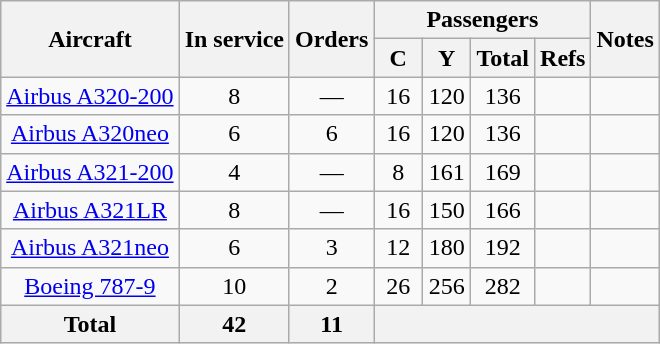<table class="wikitable" style="border-collapse:collapse;text-align:center;margin:auto;">
<tr>
<th rowspan="2">Aircraft</th>
<th rowspan="2">In service</th>
<th rowspan="2">Orders</th>
<th colspan="4">Passengers</th>
<th rowspan="2">Notes</th>
</tr>
<tr>
<th style="width:25px;"><abbr>C</abbr></th>
<th style="width:25px;"><abbr>Y</abbr></th>
<th>Total</th>
<th>Refs</th>
</tr>
<tr>
<td><a href='#'>Airbus A320-200</a></td>
<td>8</td>
<td>—</td>
<td>16</td>
<td>120</td>
<td>136</td>
<td></td>
<td></td>
</tr>
<tr>
<td><a href='#'>Airbus A320neo</a></td>
<td>6</td>
<td>6</td>
<td>16</td>
<td>120</td>
<td>136</td>
<td></td>
<td></td>
</tr>
<tr>
<td><a href='#'>Airbus A321-200</a></td>
<td>4</td>
<td>—</td>
<td>8</td>
<td>161</td>
<td>169</td>
<td></td>
<td></td>
</tr>
<tr>
<td><a href='#'>Airbus A321LR</a></td>
<td>8</td>
<td>—</td>
<td>16</td>
<td>150</td>
<td>166</td>
<td></td>
<td></td>
</tr>
<tr>
<td><a href='#'>Airbus A321neo</a></td>
<td>6</td>
<td>3</td>
<td>12</td>
<td>180</td>
<td>192</td>
<td></td>
<td></td>
</tr>
<tr>
<td><a href='#'>Boeing 787-9</a></td>
<td>10</td>
<td>2</td>
<td>26</td>
<td>256</td>
<td>282</td>
<td></td>
<td></td>
</tr>
<tr>
<th>Total</th>
<th>42</th>
<th>11</th>
<th colspan="5"></th>
</tr>
</table>
